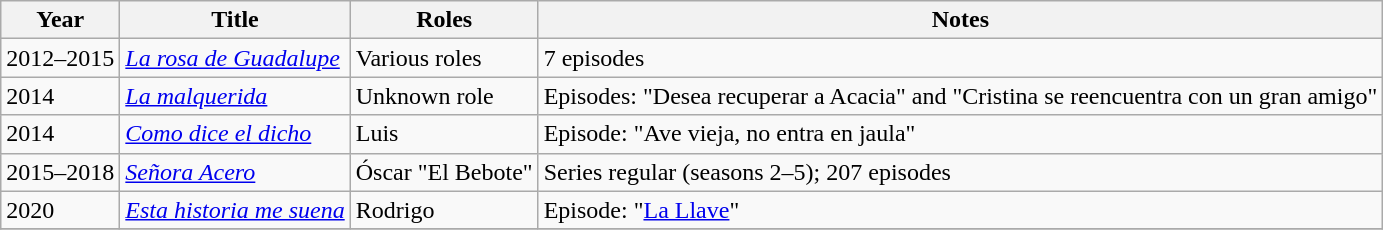<table class="wikitable sortable">
<tr>
<th>Year</th>
<th>Title</th>
<th>Roles</th>
<th>Notes</th>
</tr>
<tr>
<td>2012–2015</td>
<td><em><a href='#'>La rosa de Guadalupe</a></em></td>
<td>Various roles</td>
<td>7 episodes</td>
</tr>
<tr>
<td>2014</td>
<td><em><a href='#'>La malquerida</a></em></td>
<td>Unknown role</td>
<td>Episodes: "Desea recuperar a Acacia" and "Cristina se reencuentra con un gran amigo"</td>
</tr>
<tr>
<td>2014</td>
<td><em><a href='#'>Como dice el dicho</a></em></td>
<td>Luis</td>
<td>Episode: "Ave vieja, no entra en jaula"</td>
</tr>
<tr>
<td>2015–2018</td>
<td><em><a href='#'>Señora Acero</a></em></td>
<td>Óscar "El Bebote"</td>
<td>Series regular (seasons 2–5); 207 episodes</td>
</tr>
<tr>
<td>2020</td>
<td><em><a href='#'>Esta historia me suena</a></em></td>
<td>Rodrigo</td>
<td>Episode: "<a href='#'>La Llave</a>"</td>
</tr>
<tr>
</tr>
</table>
